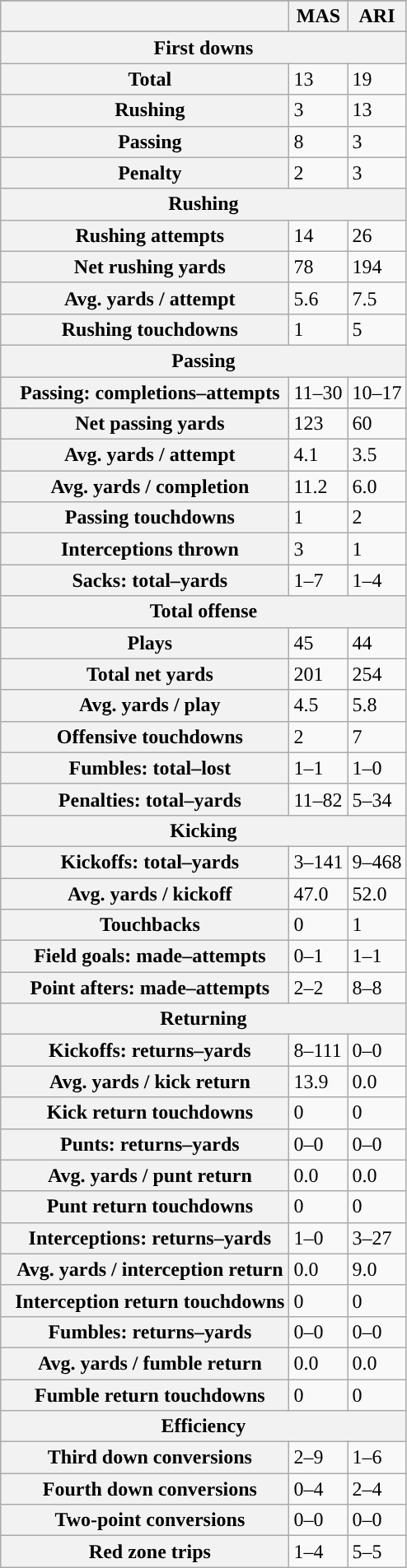<table class="wikitable plainrowheaders">
<tr>
</tr>
<tr>
<th></th>
<th>MAS</th>
<th>ARI</th>
</tr>
<tr>
</tr>
<tr>
<th colspan="3" scope="row"><strong>First downs</strong></th>
</tr>
<tr>
<th scope="row">  Total</th>
<td>13</td>
<td>19</td>
</tr>
<tr>
<th scope="row">  Rushing</th>
<td>3</td>
<td>13</td>
</tr>
<tr>
<th scope="row">  Passing</th>
<td>8</td>
<td>3</td>
</tr>
<tr>
<th scope="row">  Penalty</th>
<td>2</td>
<td>3</td>
</tr>
<tr>
<th colspan="3" scope="row"><strong>Rushing</strong></th>
</tr>
<tr>
<th scope="row">  Rushing attempts</th>
<td>14</td>
<td>26</td>
</tr>
<tr>
<th scope="row">  Net rushing yards</th>
<td>78</td>
<td>194</td>
</tr>
<tr>
<th scope="row">  Avg. yards / attempt</th>
<td>5.6</td>
<td>7.5</td>
</tr>
<tr>
<th scope="row">  Rushing touchdowns</th>
<td>1</td>
<td>5</td>
</tr>
<tr>
<th colspan="3" scope="row"><strong>Passing</strong></th>
</tr>
<tr>
<th scope="row">  Passing: completions–attempts</th>
<td>11–30</td>
<td>10–17</td>
</tr>
<tr>
</tr>
<tr>
<th scope="row">  Net passing yards</th>
<td>123</td>
<td>60</td>
</tr>
<tr>
<th scope="row">  Avg. yards / attempt</th>
<td>4.1</td>
<td>3.5</td>
</tr>
<tr>
<th scope="row">  Avg. yards / completion</th>
<td>11.2</td>
<td>6.0</td>
</tr>
<tr>
<th scope="row">  Passing touchdowns</th>
<td>1</td>
<td>2</td>
</tr>
<tr>
<th scope="row">  Interceptions thrown</th>
<td>3</td>
<td>1</td>
</tr>
<tr>
<th scope="row">  Sacks: total–yards</th>
<td>1–7</td>
<td>1–4</td>
</tr>
<tr>
<th colspan="3" scope="row"><strong>Total offense</strong></th>
</tr>
<tr>
<th scope="row">  Plays</th>
<td>45</td>
<td>44</td>
</tr>
<tr>
<th scope="row">  Total net yards</th>
<td>201</td>
<td>254</td>
</tr>
<tr>
<th scope="row">  Avg. yards / play</th>
<td>4.5</td>
<td>5.8</td>
</tr>
<tr>
<th scope="row">  Offensive touchdowns</th>
<td>2</td>
<td>7</td>
</tr>
<tr>
<th scope="row">  Fumbles: total–lost</th>
<td>1–1</td>
<td>1–0</td>
</tr>
<tr>
<th scope="row">  Penalties: total–yards</th>
<td>11–82</td>
<td>5–34</td>
</tr>
<tr>
<th colspan="3" scope="row"><strong>Kicking</strong></th>
</tr>
<tr>
<th scope="row">  Kickoffs: total–yards</th>
<td>3–141</td>
<td>9–468</td>
</tr>
<tr>
<th scope="row">  Avg. yards / kickoff</th>
<td>47.0</td>
<td>52.0</td>
</tr>
<tr>
<th scope="row">  Touchbacks</th>
<td>0</td>
<td>1</td>
</tr>
<tr>
<th scope="row">  Field goals: made–attempts</th>
<td>0–1</td>
<td>1–1</td>
</tr>
<tr>
<th scope="row">  Point afters: made–attempts</th>
<td>2–2</td>
<td>8–8</td>
</tr>
<tr>
<th colspan="3" scope="row"><strong>Returning</strong></th>
</tr>
<tr>
<th scope="row">  Kickoffs: returns–yards</th>
<td>8–111</td>
<td>0–0</td>
</tr>
<tr>
<th scope="row">  Avg. yards / kick return</th>
<td>13.9</td>
<td>0.0</td>
</tr>
<tr>
<th scope="row">  Kick return touchdowns</th>
<td>0</td>
<td>0</td>
</tr>
<tr>
<th scope="row">  Punts: returns–yards</th>
<td>0–0</td>
<td>0–0</td>
</tr>
<tr>
<th scope="row">  Avg. yards / punt return</th>
<td>0.0</td>
<td>0.0</td>
</tr>
<tr>
<th scope="row">  Punt return touchdowns</th>
<td>0</td>
<td>0</td>
</tr>
<tr>
<th scope="row">  Interceptions: returns–yards</th>
<td>1–0</td>
<td>3–27</td>
</tr>
<tr>
<th scope="row">  Avg. yards / interception return</th>
<td>0.0</td>
<td>9.0</td>
</tr>
<tr>
<th scope="row">  Interception return touchdowns</th>
<td>0</td>
<td>0</td>
</tr>
<tr>
<th scope="row">  Fumbles: returns–yards</th>
<td>0–0</td>
<td>0–0</td>
</tr>
<tr>
<th scope="row">  Avg. yards / fumble return</th>
<td>0.0</td>
<td>0.0</td>
</tr>
<tr>
<th scope="row">  Fumble return touchdowns</th>
<td>0</td>
<td>0</td>
</tr>
<tr>
<th colspan="3" scope="row"><strong>Efficiency</strong></th>
</tr>
<tr>
<th scope="row">  Third down conversions</th>
<td>2–9</td>
<td>1–6</td>
</tr>
<tr>
<th scope="row">  Fourth down conversions</th>
<td>0–4</td>
<td>2–4</td>
</tr>
<tr>
<th scope="row">  Two-point conversions</th>
<td>0–0</td>
<td>0–0</td>
</tr>
<tr>
<th scope="row">  Red zone trips</th>
<td>1–4</td>
<td>5–5</td>
</tr>
</table>
